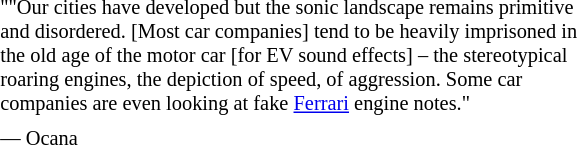<table class="toccolours" style="float: right; margin-left: 1em; margin-right: 2em; font-size: 85%; background:offwhite; color:black; width:30em; max-width: 40%;" cellspacing="5">
<tr>
<td style="text-align: left;">""Our cities have developed but the sonic landscape remains primitive and disordered. [Most car companies] tend to be heavily imprisoned in the old age of the motor car [for EV sound effects] – the stereotypical roaring engines, the depiction of speed, of aggression. Some car companies are even looking at fake <a href='#'>Ferrari</a> engine notes."</td>
</tr>
<tr>
<td style="text-align: left;">— Ocana</td>
</tr>
</table>
